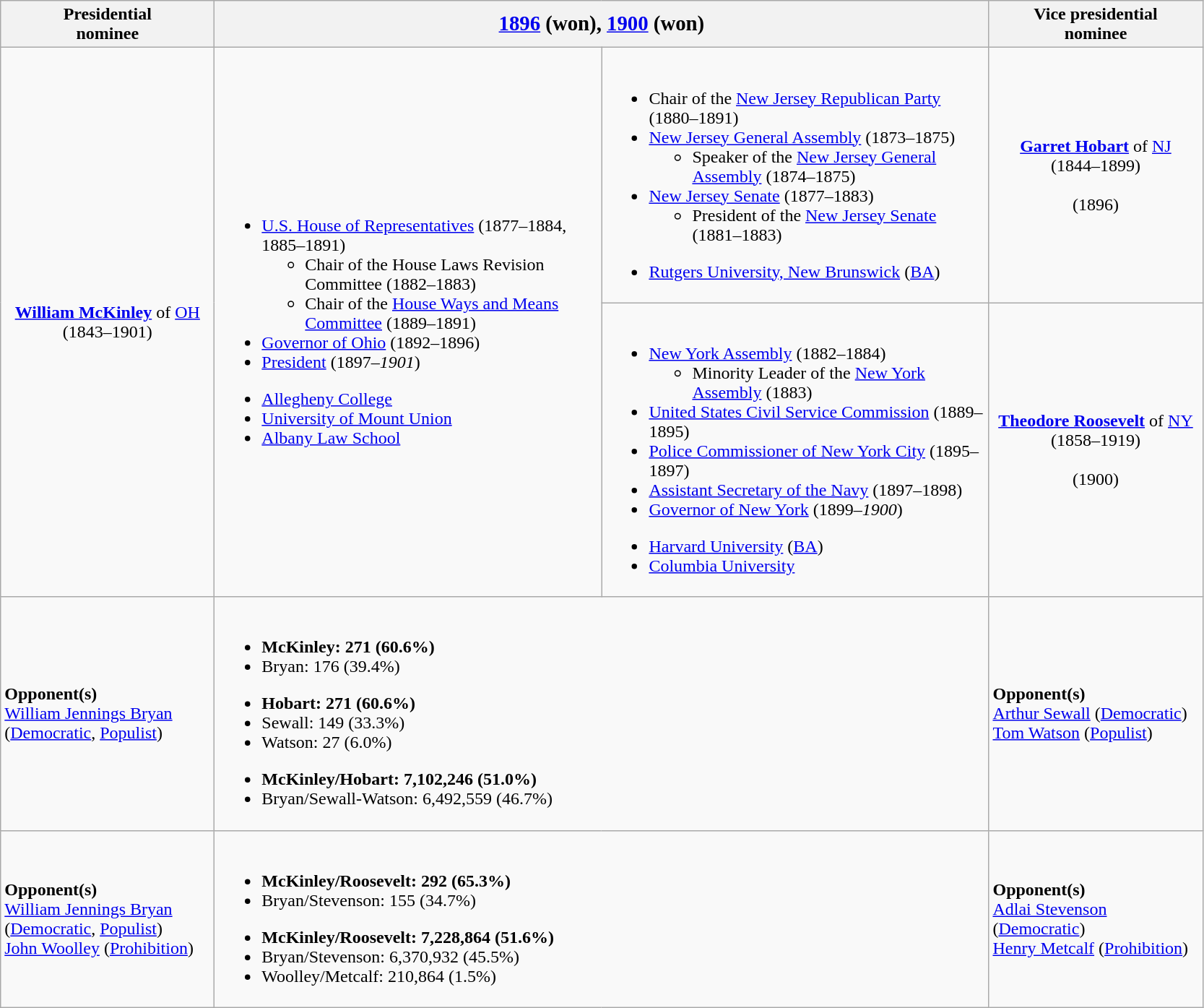<table class="wikitable">
<tr>
<th width=190>Presidential<br>nominee</th>
<th colspan=2><big><a href='#'>1896</a> (won), <a href='#'>1900</a> (won)</big></th>
<th width=190>Vice presidential<br>nominee</th>
</tr>
<tr>
<td rowspan=2 style="text-align:center;"><strong><a href='#'>William McKinley</a></strong> of <a href='#'>OH</a><br>(1843–1901)<br></td>
<td rowspan=2 width=350><br><ul><li><a href='#'>U.S. House of Representatives</a> (1877–1884, 1885–1891)<ul><li>Chair of the House Laws Revision Committee (1882–1883)</li><li>Chair of the <a href='#'>House Ways and Means Committee</a> (1889–1891)</li></ul></li><li><a href='#'>Governor of Ohio</a> (1892–1896)</li><li><a href='#'>President</a> (1897–<em>1901</em>)</li></ul><ul><li><a href='#'>Allegheny College</a></li><li><a href='#'>University of Mount Union</a></li><li><a href='#'>Albany Law School</a></li></ul></td>
<td width=350><br><ul><li>Chair of the <a href='#'>New Jersey Republican Party</a> (1880–1891)</li><li><a href='#'>New Jersey General Assembly</a> (1873–1875)<ul><li>Speaker of the <a href='#'>New Jersey General Assembly</a> (1874–1875)</li></ul></li><li><a href='#'>New Jersey Senate</a> (1877–1883)<ul><li>President of the <a href='#'>New Jersey Senate</a> (1881–1883)</li></ul></li></ul><ul><li><a href='#'>Rutgers University, New Brunswick</a> (<a href='#'>BA</a>)</li></ul></td>
<td style="text-align:center;"><strong><a href='#'>Garret Hobart</a></strong> of <a href='#'>NJ</a><br>(1844–1899)<br><br>(1896)</td>
</tr>
<tr>
<td><br><ul><li><a href='#'>New York Assembly</a> (1882–1884)<ul><li>Minority Leader of the <a href='#'>New York Assembly</a> (1883)</li></ul></li><li><a href='#'>United States Civil Service Commission</a> (1889–1895)</li><li><a href='#'>Police Commissioner of New York City</a> (1895–1897)</li><li><a href='#'>Assistant Secretary of the Navy</a> (1897–1898)</li><li><a href='#'>Governor of New York</a> (1899–<em>1900</em>)</li></ul><ul><li><a href='#'>Harvard University</a> (<a href='#'>BA</a>)</li><li><a href='#'>Columbia University</a></li></ul></td>
<td style="text-align:center;"><strong><a href='#'>Theodore Roosevelt</a></strong> of <a href='#'>NY</a><br>(1858–1919)<br><br>(1900)</td>
</tr>
<tr>
<td><strong>Opponent(s)</strong><br><a href='#'>William Jennings Bryan</a> (<a href='#'>Democratic</a>, <a href='#'>Populist</a>)</td>
<td colspan=2><br><ul><li><strong>McKinley: 271 (60.6%)</strong></li><li>Bryan: 176 (39.4%)</li></ul><ul><li><strong>Hobart: 271 (60.6%)</strong></li><li>Sewall: 149 (33.3%)</li><li>Watson: 27 (6.0%)</li></ul><ul><li><strong>McKinley/Hobart: 7,102,246 (51.0%)</strong></li><li>Bryan/Sewall-Watson: 6,492,559 (46.7%)</li></ul></td>
<td><strong>Opponent(s)</strong><br><a href='#'>Arthur Sewall</a> (<a href='#'>Democratic</a>)<br><a href='#'>Tom Watson</a> (<a href='#'>Populist</a>)</td>
</tr>
<tr>
<td><strong>Opponent(s)</strong><br><a href='#'>William Jennings Bryan</a> (<a href='#'>Democratic</a>, <a href='#'>Populist</a>)<br><a href='#'>John Woolley</a> (<a href='#'>Prohibition</a>)</td>
<td colspan=2><br><ul><li><strong>McKinley/Roosevelt: 292 (65.3%)</strong></li><li>Bryan/Stevenson: 155 (34.7%)</li></ul><ul><li><strong>McKinley/Roosevelt: 7,228,864 (51.6%)</strong></li><li>Bryan/Stevenson: 6,370,932 (45.5%)</li><li>Woolley/Metcalf: 210,864 (1.5%)</li></ul></td>
<td><strong>Opponent(s)</strong><br><a href='#'>Adlai Stevenson</a> (<a href='#'>Democratic</a>)<br><a href='#'>Henry Metcalf</a> (<a href='#'>Prohibition</a>)</td>
</tr>
</table>
